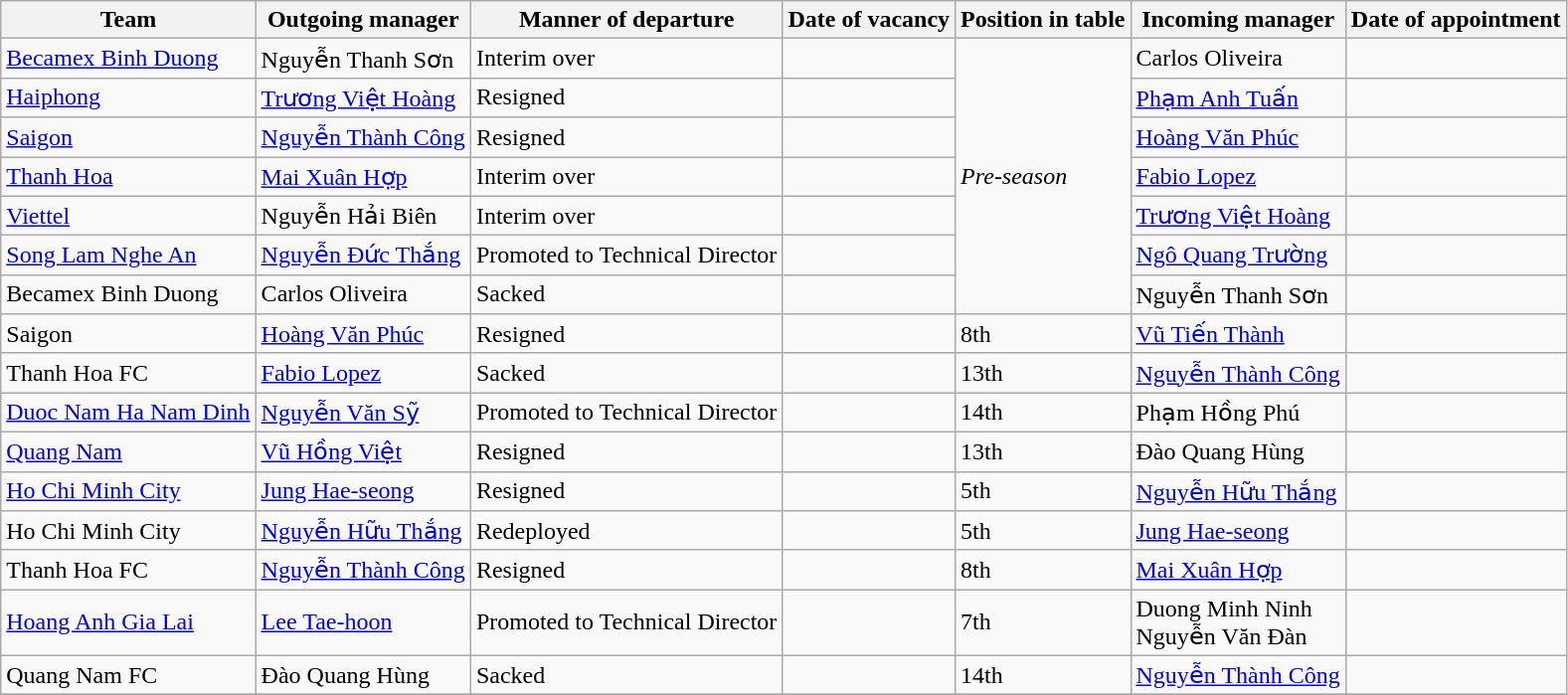<table class="wikitable sortable">
<tr>
<th>Team</th>
<th>Outgoing manager</th>
<th>Manner of departure</th>
<th>Date of vacancy</th>
<th>Position in table</th>
<th>Incoming manager</th>
<th>Date of appointment</th>
</tr>
<tr>
<td><a href='#'>Becamex Binh Duong</a></td>
<td> Nguyễn Thanh Sơn</td>
<td>Interim over</td>
<td></td>
<td rowspan="7"><em>Pre-season</em></td>
<td> Carlos Oliveira</td>
<td></td>
</tr>
<tr>
<td><a href='#'>Haiphong</a></td>
<td> <a href='#'>Trương Việt Hoàng</a></td>
<td>Resigned</td>
<td></td>
<td> <a href='#'>Phạm Anh Tuấn</a></td>
<td></td>
</tr>
<tr>
<td><a href='#'>Saigon</a></td>
<td> <a href='#'>Nguyễn Thành Công</a></td>
<td>Resigned</td>
<td></td>
<td> <a href='#'>Hoàng Văn Phúc</a></td>
<td></td>
</tr>
<tr>
<td><a href='#'>Thanh Hoa</a></td>
<td> <a href='#'>Mai Xuân Hợp</a></td>
<td>Interim over</td>
<td></td>
<td> <a href='#'>Fabio Lopez</a></td>
<td></td>
</tr>
<tr>
<td><a href='#'>Viettel</a></td>
<td> Nguyễn Hải Biên</td>
<td>Interim over</td>
<td></td>
<td> <a href='#'>Trương Việt Hoàng</a></td>
<td></td>
</tr>
<tr>
<td><a href='#'>Song Lam Nghe An</a></td>
<td> <a href='#'>Nguyễn Đức Thắng</a></td>
<td>Promoted to Technical Director</td>
<td></td>
<td> <a href='#'>Ngô Quang Trường</a></td>
<td></td>
</tr>
<tr>
<td>Becamex Binh Duong</td>
<td> Carlos Oliveira</td>
<td>Sacked</td>
<td></td>
<td> Nguyễn Thanh Sơn</td>
<td></td>
</tr>
<tr>
<td>Saigon</td>
<td> <a href='#'>Hoàng Văn Phúc</a></td>
<td>Resigned</td>
<td></td>
<td>8th</td>
<td> <a href='#'>Vũ Tiến Thành</a></td>
<td></td>
</tr>
<tr>
<td>Thanh Hoa FC</td>
<td> <a href='#'>Fabio Lopez</a></td>
<td>Sacked</td>
<td></td>
<td>13th</td>
<td> <a href='#'>Nguyễn Thành Công</a></td>
<td></td>
</tr>
<tr>
<td><a href='#'>Duoc Nam Ha Nam Dinh</a></td>
<td> <a href='#'>Nguyễn Văn Sỹ</a></td>
<td>Promoted to Technical Director</td>
<td></td>
<td>14th</td>
<td> Phạm Hồng Phú</td>
<td></td>
</tr>
<tr>
<td><a href='#'>Quang Nam</a></td>
<td> <a href='#'>Vũ Hồng Việt</a></td>
<td>Resigned</td>
<td></td>
<td>13th</td>
<td> Đào Quang Hùng</td>
<td></td>
</tr>
<tr>
<td><a href='#'>Ho Chi Minh City</a></td>
<td> <a href='#'>Jung Hae-seong</a></td>
<td>Resigned</td>
<td></td>
<td>5th</td>
<td> <a href='#'>Nguyễn Hữu Thắng</a></td>
<td></td>
</tr>
<tr>
<td>Ho Chi Minh City</td>
<td> <a href='#'>Nguyễn Hữu Thắng</a></td>
<td>Redeployed</td>
<td></td>
<td>5th</td>
<td> <a href='#'>Jung Hae-seong</a></td>
<td></td>
</tr>
<tr>
<td>Thanh Hoa FC</td>
<td> <a href='#'>Nguyễn Thành Công</a></td>
<td>Resigned</td>
<td></td>
<td>8th</td>
<td> <a href='#'>Mai Xuân Hợp</a></td>
<td></td>
</tr>
<tr>
<td><a href='#'>Hoang Anh Gia Lai</a></td>
<td> <a href='#'>Lee Tae-hoon</a></td>
<td>Promoted to Technical Director</td>
<td></td>
<td>7th</td>
<td> Duong Minh Ninh<br> Nguyễn Văn Đàn</td>
<td></td>
</tr>
<tr>
<td>Quang Nam FC</td>
<td> Đào Quang Hùng</td>
<td>Sacked</td>
<td></td>
<td>14th</td>
<td> <a href='#'>Nguyễn Thành Công</a></td>
<td></td>
</tr>
<tr>
</tr>
</table>
